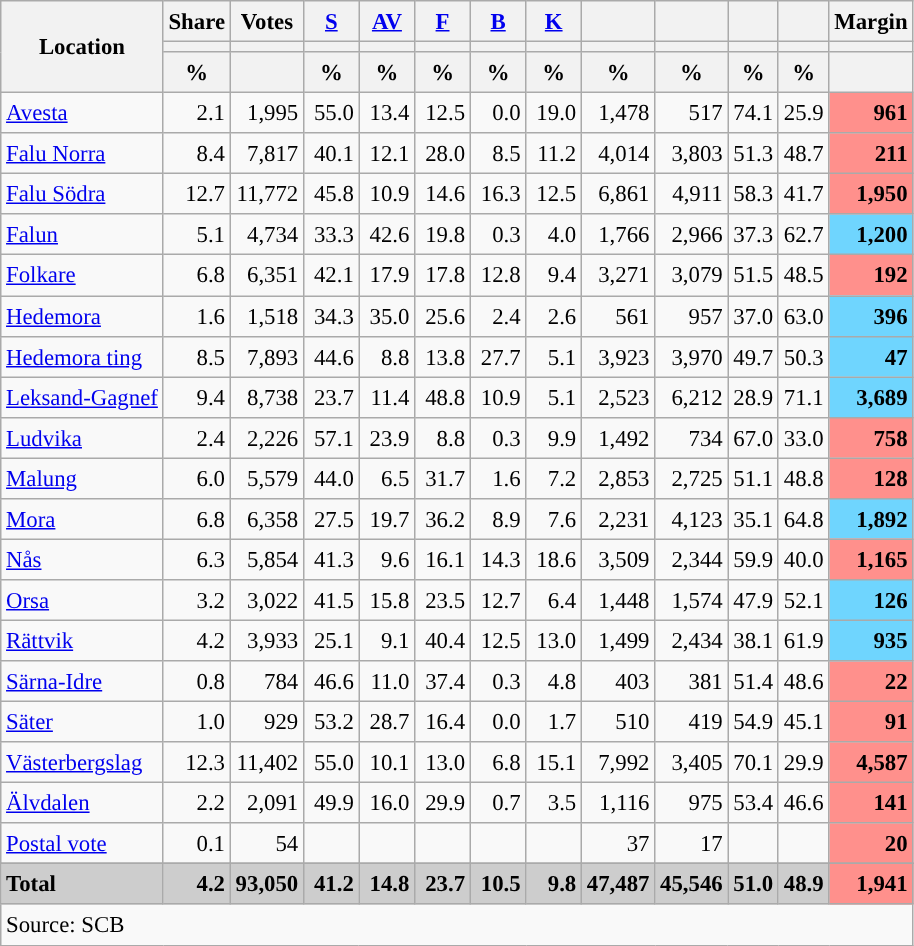<table class="wikitable sortable" style="text-align:right; font-size:95%; line-height:20px;">
<tr>
<th rowspan="3">Location</th>
<th>Share</th>
<th>Votes</th>
<th width="30px" class="unsortable"><a href='#'>S</a></th>
<th width="30px" class="unsortable"><a href='#'>AV</a></th>
<th width="30px" class="unsortable"><a href='#'>F</a></th>
<th width="30px" class="unsortable"><a href='#'>B</a></th>
<th width="30px" class="unsortable"><a href='#'>K</a></th>
<th></th>
<th></th>
<th></th>
<th></th>
<th>Margin</th>
</tr>
<tr>
<th></th>
<th></th>
<th style="background:"></th>
<th style="background:"></th>
<th style="background:"></th>
<th style="background:"></th>
<th style="background:"></th>
<th style="background:"></th>
<th style="background:"></th>
<th style="background:"></th>
<th style="background:"></th>
<th></th>
</tr>
<tr>
<th data-sort-type="number">%</th>
<th></th>
<th data-sort-type="number">%</th>
<th data-sort-type="number">%</th>
<th data-sort-type="number">%</th>
<th data-sort-type="number">%</th>
<th data-sort-type="number">%</th>
<th data-sort-type="number">%</th>
<th data-sort-type="number">%</th>
<th data-sort-type="number">%</th>
<th data-sort-type="number">%</th>
<th></th>
</tr>
<tr>
<td align=left><a href='#'>Avesta</a></td>
<td>2.1</td>
<td>1,995</td>
<td>55.0</td>
<td>13.4</td>
<td>12.5</td>
<td>0.0</td>
<td>19.0</td>
<td>1,478</td>
<td>517</td>
<td>74.1</td>
<td>25.9</td>
<td bgcolor=#ff908c><strong>961</strong></td>
</tr>
<tr>
<td align=left><a href='#'>Falu Norra</a></td>
<td>8.4</td>
<td>7,817</td>
<td>40.1</td>
<td>12.1</td>
<td>28.0</td>
<td>8.5</td>
<td>11.2</td>
<td>4,014</td>
<td>3,803</td>
<td>51.3</td>
<td>48.7</td>
<td bgcolor=#ff908c><strong>211</strong></td>
</tr>
<tr>
<td align=left><a href='#'>Falu Södra</a></td>
<td>12.7</td>
<td>11,772</td>
<td>45.8</td>
<td>10.9</td>
<td>14.6</td>
<td>16.3</td>
<td>12.5</td>
<td>6,861</td>
<td>4,911</td>
<td>58.3</td>
<td>41.7</td>
<td bgcolor=#ff908c><strong>1,950</strong></td>
</tr>
<tr>
<td align=left><a href='#'>Falun</a></td>
<td>5.1</td>
<td>4,734</td>
<td>33.3</td>
<td>42.6</td>
<td>19.8</td>
<td>0.3</td>
<td>4.0</td>
<td>1,766</td>
<td>2,966</td>
<td>37.3</td>
<td>62.7</td>
<td bgcolor=#6fd5fe><strong>1,200</strong></td>
</tr>
<tr>
<td align=left><a href='#'>Folkare</a></td>
<td>6.8</td>
<td>6,351</td>
<td>42.1</td>
<td>17.9</td>
<td>17.8</td>
<td>12.8</td>
<td>9.4</td>
<td>3,271</td>
<td>3,079</td>
<td>51.5</td>
<td>48.5</td>
<td bgcolor=#ff908c><strong>192</strong></td>
</tr>
<tr>
<td align=left><a href='#'>Hedemora</a></td>
<td>1.6</td>
<td>1,518</td>
<td>34.3</td>
<td>35.0</td>
<td>25.6</td>
<td>2.4</td>
<td>2.6</td>
<td>561</td>
<td>957</td>
<td>37.0</td>
<td>63.0</td>
<td bgcolor=#6fd5fe><strong>396</strong></td>
</tr>
<tr>
<td align=left><a href='#'>Hedemora ting</a></td>
<td>8.5</td>
<td>7,893</td>
<td>44.6</td>
<td>8.8</td>
<td>13.8</td>
<td>27.7</td>
<td>5.1</td>
<td>3,923</td>
<td>3,970</td>
<td>49.7</td>
<td>50.3</td>
<td bgcolor=#6fd5fe><strong>47</strong></td>
</tr>
<tr>
<td align=left><a href='#'>Leksand-Gagnef</a></td>
<td>9.4</td>
<td>8,738</td>
<td>23.7</td>
<td>11.4</td>
<td>48.8</td>
<td>10.9</td>
<td>5.1</td>
<td>2,523</td>
<td>6,212</td>
<td>28.9</td>
<td>71.1</td>
<td bgcolor=#6fd5fe><strong>3,689</strong></td>
</tr>
<tr>
<td align=left><a href='#'>Ludvika</a></td>
<td>2.4</td>
<td>2,226</td>
<td>57.1</td>
<td>23.9</td>
<td>8.8</td>
<td>0.3</td>
<td>9.9</td>
<td>1,492</td>
<td>734</td>
<td>67.0</td>
<td>33.0</td>
<td bgcolor=#ff908c><strong>758</strong></td>
</tr>
<tr>
<td align=left><a href='#'>Malung</a></td>
<td>6.0</td>
<td>5,579</td>
<td>44.0</td>
<td>6.5</td>
<td>31.7</td>
<td>1.6</td>
<td>7.2</td>
<td>2,853</td>
<td>2,725</td>
<td>51.1</td>
<td>48.8</td>
<td bgcolor=#ff908c><strong>128</strong></td>
</tr>
<tr>
<td align=left><a href='#'>Mora</a></td>
<td>6.8</td>
<td>6,358</td>
<td>27.5</td>
<td>19.7</td>
<td>36.2</td>
<td>8.9</td>
<td>7.6</td>
<td>2,231</td>
<td>4,123</td>
<td>35.1</td>
<td>64.8</td>
<td bgcolor=#6fd5fe><strong>1,892</strong></td>
</tr>
<tr>
<td align=left><a href='#'>Nås</a></td>
<td>6.3</td>
<td>5,854</td>
<td>41.3</td>
<td>9.6</td>
<td>16.1</td>
<td>14.3</td>
<td>18.6</td>
<td>3,509</td>
<td>2,344</td>
<td>59.9</td>
<td>40.0</td>
<td bgcolor=#ff908c><strong>1,165</strong></td>
</tr>
<tr>
<td align=left><a href='#'>Orsa</a></td>
<td>3.2</td>
<td>3,022</td>
<td>41.5</td>
<td>15.8</td>
<td>23.5</td>
<td>12.7</td>
<td>6.4</td>
<td>1,448</td>
<td>1,574</td>
<td>47.9</td>
<td>52.1</td>
<td bgcolor=#6fd5fe><strong>126</strong></td>
</tr>
<tr>
<td align=left><a href='#'>Rättvik</a></td>
<td>4.2</td>
<td>3,933</td>
<td>25.1</td>
<td>9.1</td>
<td>40.4</td>
<td>12.5</td>
<td>13.0</td>
<td>1,499</td>
<td>2,434</td>
<td>38.1</td>
<td>61.9</td>
<td bgcolor=#6fd5fe><strong>935</strong></td>
</tr>
<tr>
<td align=left><a href='#'>Särna-Idre</a></td>
<td>0.8</td>
<td>784</td>
<td>46.6</td>
<td>11.0</td>
<td>37.4</td>
<td>0.3</td>
<td>4.8</td>
<td>403</td>
<td>381</td>
<td>51.4</td>
<td>48.6</td>
<td bgcolor=#ff908c><strong>22</strong></td>
</tr>
<tr>
<td align=left><a href='#'>Säter</a></td>
<td>1.0</td>
<td>929</td>
<td>53.2</td>
<td>28.7</td>
<td>16.4</td>
<td>0.0</td>
<td>1.7</td>
<td>510</td>
<td>419</td>
<td>54.9</td>
<td>45.1</td>
<td bgcolor=#ff908c><strong>91</strong></td>
</tr>
<tr>
<td align=left><a href='#'>Västerbergslag</a></td>
<td>12.3</td>
<td>11,402</td>
<td>55.0</td>
<td>10.1</td>
<td>13.0</td>
<td>6.8</td>
<td>15.1</td>
<td>7,992</td>
<td>3,405</td>
<td>70.1</td>
<td>29.9</td>
<td bgcolor=#ff908c><strong>4,587</strong></td>
</tr>
<tr>
<td align=left><a href='#'>Älvdalen</a></td>
<td>2.2</td>
<td>2,091</td>
<td>49.9</td>
<td>16.0</td>
<td>29.9</td>
<td>0.7</td>
<td>3.5</td>
<td>1,116</td>
<td>975</td>
<td>53.4</td>
<td>46.6</td>
<td bgcolor=#ff908c><strong>141</strong></td>
</tr>
<tr>
<td align=left><a href='#'>Postal vote</a></td>
<td>0.1</td>
<td>54</td>
<td></td>
<td></td>
<td></td>
<td></td>
<td></td>
<td>37</td>
<td>17</td>
<td></td>
<td></td>
<td bgcolor=#ff908c><strong>20</strong></td>
</tr>
<tr>
</tr>
<tr style="background:#CDCDCD;">
<td align=left><strong>Total</strong></td>
<td><strong>4.2</strong></td>
<td><strong>93,050</strong></td>
<td><strong>41.2</strong></td>
<td><strong>14.8</strong></td>
<td><strong>23.7</strong></td>
<td><strong>10.5</strong></td>
<td><strong>9.8</strong></td>
<td><strong>47,487</strong></td>
<td><strong>45,546</strong></td>
<td><strong>51.0</strong></td>
<td><strong>48.9</strong></td>
<td bgcolor=#ff908c><strong>1,941</strong></td>
</tr>
<tr>
<td align=left colspan=13>Source: SCB </td>
</tr>
</table>
